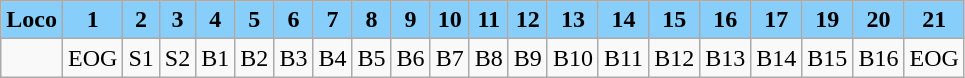<table class="wikitable plainrowheaders unsortable" style="text-align:center">
<tr>
<th scope="col" rowspan="1" style="background:lightskyblue;">Loco</th>
<th scope="col" rowspan="1" style="background:lightskyblue;">1</th>
<th scope="col" rowspan="1" style="background:lightskyblue;">2</th>
<th scope="col" rowspan="1" style="background:lightskyblue;">3</th>
<th scope="col" rowspan="1" style="background:lightskyblue;">4</th>
<th scope="col" rowspan="1" style="background:lightskyblue;">5</th>
<th scope="col" rowspan="1" style="background:lightskyblue;">6</th>
<th scope="col" rowspan="1" style="background:lightskyblue;">7</th>
<th scope="col" rowspan="1" style="background:lightskyblue;">8</th>
<th scope="col" rowspan="1" style="background:lightskyblue;">9</th>
<th scope="col" rowspan="1" style="background:lightskyblue;">10</th>
<th scope="col" rowspan="1" style="background:lightskyblue;">11</th>
<th scope="col" rowspan="1" style="background:lightskyblue;">12</th>
<th scope="col" rowspan="1" style="background:lightskyblue;">13</th>
<th scope="col" rowspan="1" style="background:lightskyblue;">14</th>
<th scope="col" rowspan="1" style="background:lightskyblue;">15</th>
<th scope="col" rowspan="1" style="background:lightskyblue;">16</th>
<th scope="col" rowspan="1" style="background:lightskyblue;">17</th>
<th scope="col" rowspan="1" style="background:lightskyblue;">19</th>
<th scope="col" rowspan="1" style="background:lightskyblue;">20</th>
<th scope="col" rowspan="1" style="background:lightskyblue;">21</th>
</tr>
<tr>
<td></td>
<td>EOG</td>
<td>S1</td>
<td>S2</td>
<td>B1</td>
<td>B2</td>
<td>B3</td>
<td>B4</td>
<td>B5</td>
<td>B6</td>
<td>B7</td>
<td>B8</td>
<td>B9</td>
<td>B10</td>
<td>B11</td>
<td>B12</td>
<td>B13</td>
<td>B14</td>
<td>B15</td>
<td>B16</td>
<td>EOG</td>
</tr>
</table>
